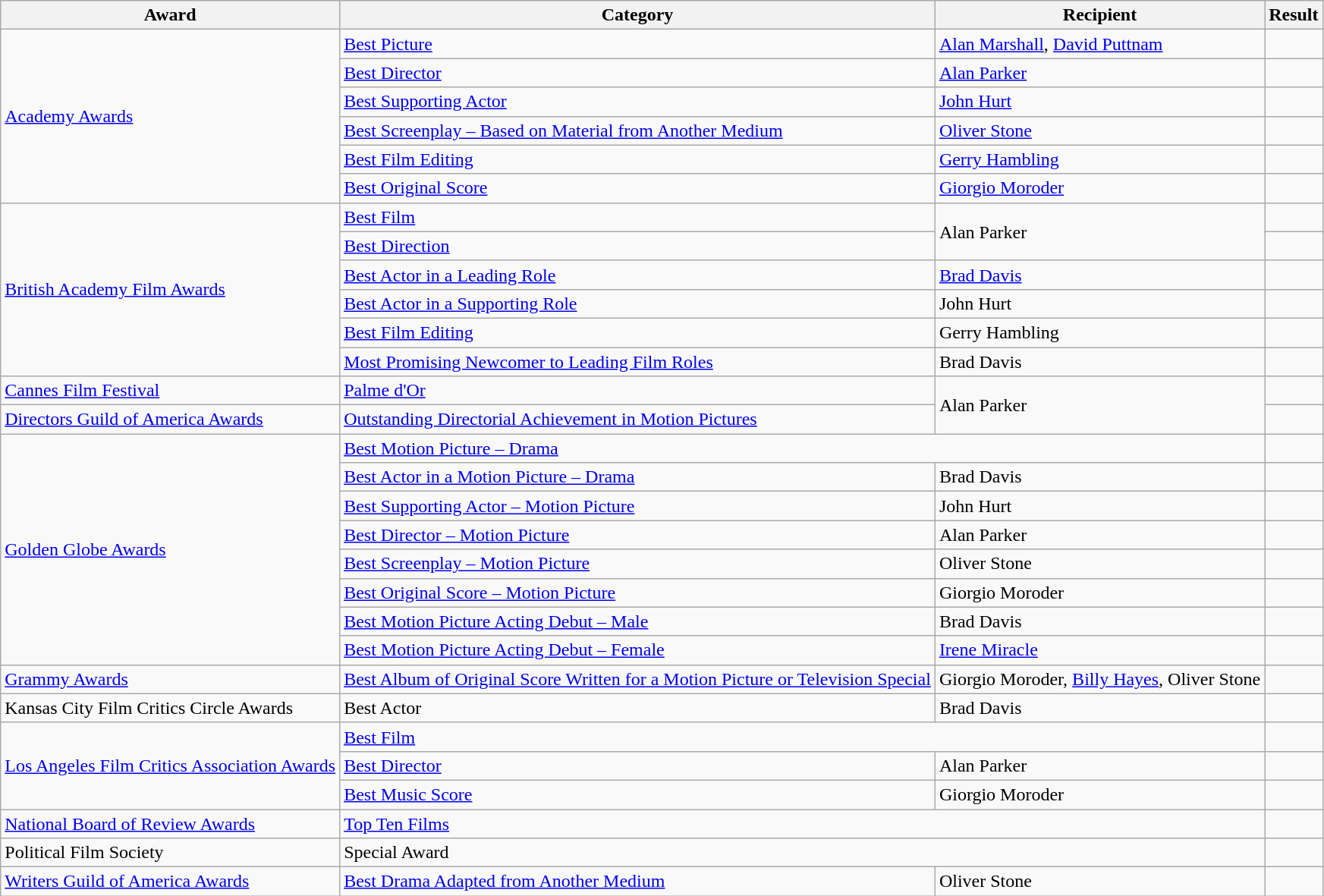<table class="wikitable">
<tr>
<th>Award</th>
<th>Category</th>
<th>Recipient</th>
<th>Result</th>
</tr>
<tr>
<td rowspan="6"><a href='#'>Academy Awards</a></td>
<td><a href='#'>Best Picture</a></td>
<td><a href='#'>Alan Marshall</a>, <a href='#'>David Puttnam</a></td>
<td></td>
</tr>
<tr>
<td><a href='#'>Best Director</a></td>
<td><a href='#'>Alan Parker</a></td>
<td></td>
</tr>
<tr>
<td><a href='#'>Best Supporting Actor</a></td>
<td><a href='#'>John Hurt</a></td>
<td></td>
</tr>
<tr>
<td><a href='#'>Best Screenplay – Based on Material from Another Medium</a></td>
<td><a href='#'>Oliver Stone</a></td>
<td></td>
</tr>
<tr>
<td><a href='#'>Best Film Editing</a></td>
<td><a href='#'>Gerry Hambling</a></td>
<td></td>
</tr>
<tr>
<td><a href='#'>Best Original Score</a></td>
<td><a href='#'>Giorgio Moroder</a></td>
<td></td>
</tr>
<tr>
<td rowspan="6"><a href='#'>British Academy Film Awards</a></td>
<td><a href='#'>Best Film</a></td>
<td rowspan="2">Alan Parker</td>
<td></td>
</tr>
<tr>
<td><a href='#'>Best Direction</a></td>
<td></td>
</tr>
<tr>
<td><a href='#'>Best Actor in a Leading Role</a></td>
<td><a href='#'>Brad Davis</a></td>
<td></td>
</tr>
<tr>
<td><a href='#'>Best Actor in a Supporting Role</a></td>
<td>John Hurt</td>
<td></td>
</tr>
<tr>
<td><a href='#'>Best Film Editing</a></td>
<td>Gerry Hambling</td>
<td></td>
</tr>
<tr>
<td><a href='#'>Most Promising Newcomer to Leading Film Roles</a></td>
<td>Brad Davis</td>
<td></td>
</tr>
<tr>
<td><a href='#'>Cannes Film Festival</a></td>
<td><a href='#'>Palme d'Or</a></td>
<td rowspan="2">Alan Parker</td>
<td></td>
</tr>
<tr>
<td><a href='#'>Directors Guild of America Awards</a></td>
<td><a href='#'>Outstanding Directorial Achievement in Motion Pictures</a></td>
<td></td>
</tr>
<tr>
<td rowspan="8"><a href='#'>Golden Globe Awards</a></td>
<td colspan="2"><a href='#'>Best Motion Picture – Drama</a></td>
<td></td>
</tr>
<tr>
<td><a href='#'>Best Actor in a Motion Picture – Drama</a></td>
<td>Brad Davis</td>
<td></td>
</tr>
<tr>
<td><a href='#'>Best Supporting Actor – Motion Picture</a></td>
<td>John Hurt</td>
<td></td>
</tr>
<tr>
<td><a href='#'>Best Director – Motion Picture</a></td>
<td>Alan Parker</td>
<td></td>
</tr>
<tr>
<td><a href='#'>Best Screenplay – Motion Picture</a></td>
<td>Oliver Stone</td>
<td></td>
</tr>
<tr>
<td><a href='#'>Best Original Score – Motion Picture</a></td>
<td>Giorgio Moroder</td>
<td></td>
</tr>
<tr>
<td><a href='#'>Best Motion Picture Acting Debut – Male</a></td>
<td>Brad Davis</td>
<td></td>
</tr>
<tr>
<td><a href='#'>Best Motion Picture Acting Debut – Female</a></td>
<td><a href='#'>Irene Miracle</a></td>
<td></td>
</tr>
<tr>
<td><a href='#'>Grammy Awards</a></td>
<td><a href='#'>Best Album of Original Score Written for a Motion Picture or Television Special</a></td>
<td>Giorgio Moroder, <a href='#'>Billy Hayes</a>, Oliver Stone</td>
<td></td>
</tr>
<tr>
<td>Kansas City Film Critics Circle Awards</td>
<td>Best Actor</td>
<td>Brad Davis</td>
<td></td>
</tr>
<tr>
<td rowspan="3"><a href='#'>Los Angeles Film Critics Association Awards</a></td>
<td colspan="2"><a href='#'>Best Film</a></td>
<td></td>
</tr>
<tr>
<td><a href='#'>Best Director</a></td>
<td>Alan Parker</td>
<td></td>
</tr>
<tr>
<td><a href='#'>Best Music Score</a></td>
<td>Giorgio Moroder</td>
<td></td>
</tr>
<tr>
<td><a href='#'>National Board of Review Awards</a></td>
<td colspan="2"><a href='#'>Top Ten Films</a></td>
<td></td>
</tr>
<tr>
<td>Political Film Society</td>
<td colspan="2">Special Award</td>
<td></td>
</tr>
<tr>
<td><a href='#'>Writers Guild of America Awards</a></td>
<td><a href='#'>Best Drama Adapted from Another Medium</a></td>
<td>Oliver Stone</td>
<td></td>
</tr>
</table>
